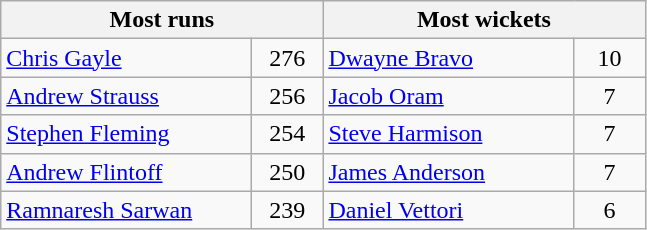<table class="wikitable">
<tr>
<th colspan="2" align="center">Most runs</th>
<th colspan="2" align="center">Most wickets</th>
</tr>
<tr>
<td width=160> <a href='#'>Chris Gayle</a></td>
<td width=40 align=center>276</td>
<td width=160> <a href='#'>Dwayne Bravo</a></td>
<td width=40 align=center>10</td>
</tr>
<tr>
<td> <a href='#'>Andrew Strauss</a></td>
<td align=center>256</td>
<td> <a href='#'>Jacob Oram</a></td>
<td align=center>7</td>
</tr>
<tr>
<td> <a href='#'>Stephen Fleming</a></td>
<td align=center>254</td>
<td> <a href='#'>Steve Harmison</a></td>
<td align=center>7</td>
</tr>
<tr>
<td> <a href='#'>Andrew Flintoff</a></td>
<td align=center>250</td>
<td> <a href='#'>James Anderson</a></td>
<td align=center>7</td>
</tr>
<tr>
<td> <a href='#'>Ramnaresh Sarwan</a></td>
<td align=center>239</td>
<td> <a href='#'>Daniel Vettori</a></td>
<td align=center>6</td>
</tr>
</table>
